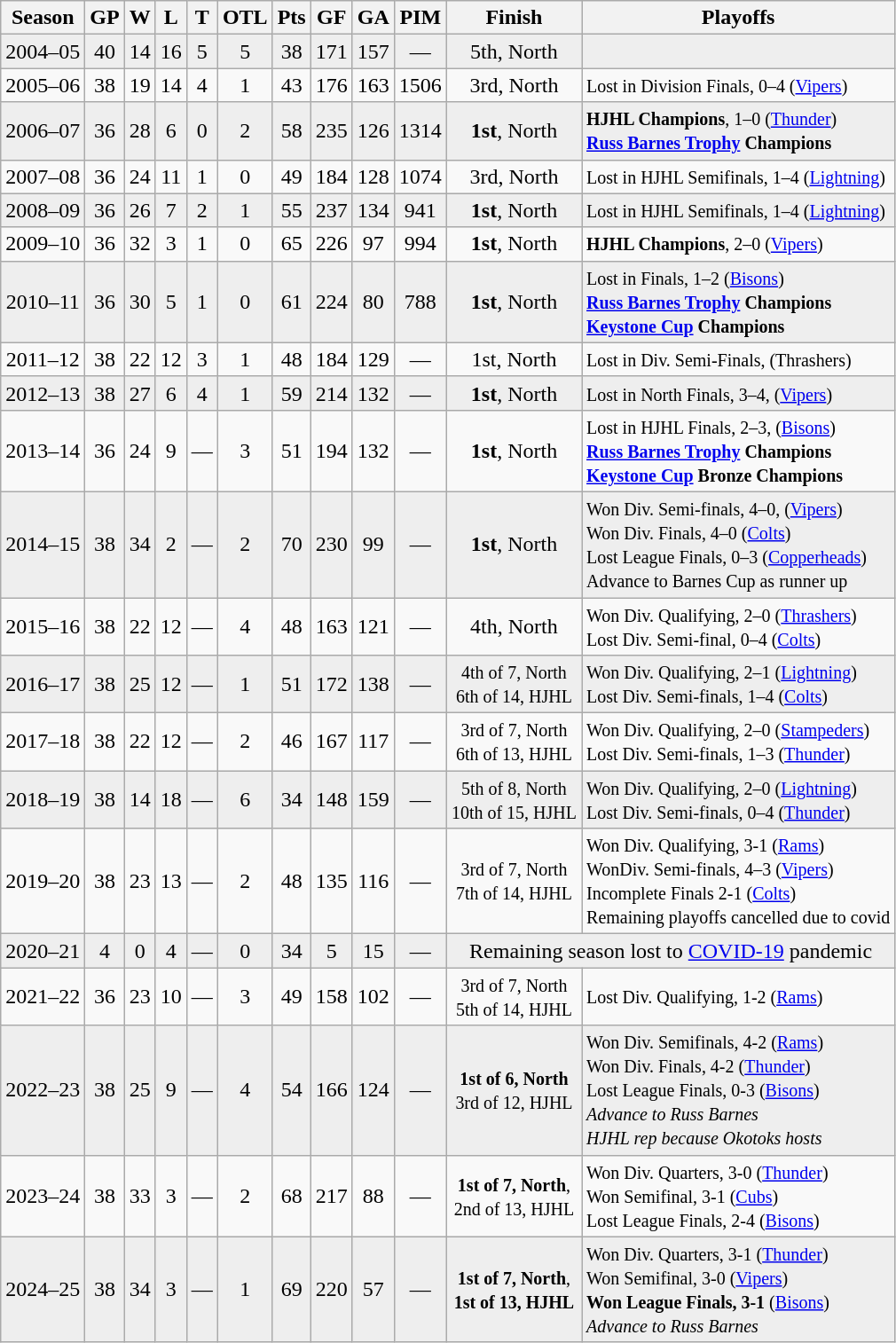<table class="wikitable" style="text-align:center">
<tr>
<th>Season</th>
<th>GP</th>
<th>W</th>
<th>L</th>
<th>T</th>
<th>OTL</th>
<th>Pts</th>
<th>GF</th>
<th>GA</th>
<th>PIM</th>
<th>Finish</th>
<th>Playoffs</th>
</tr>
<tr bgcolor="#eeeeee">
<td>2004–05</td>
<td>40</td>
<td>14</td>
<td>16</td>
<td>5</td>
<td>5</td>
<td>38</td>
<td>171</td>
<td>157</td>
<td>—</td>
<td>5th, North</td>
<td align=left></td>
</tr>
<tr>
<td>2005–06</td>
<td>38</td>
<td>19</td>
<td>14</td>
<td>4</td>
<td>1</td>
<td>43</td>
<td>176</td>
<td>163</td>
<td>1506</td>
<td>3rd, North</td>
<td align=left><small>Lost in Division Finals, 0–4 (<a href='#'>Vipers</a>)</small></td>
</tr>
<tr bgcolor="#eeeeee">
<td>2006–07</td>
<td>36</td>
<td>28</td>
<td>6</td>
<td>0</td>
<td>2</td>
<td>58</td>
<td>235</td>
<td>126</td>
<td>1314</td>
<td><strong>1st</strong>, North</td>
<td align=left><small><strong>HJHL Champions</strong>, 1–0 (<a href='#'>Thunder</a>)<br><strong><a href='#'>Russ Barnes Trophy</a> Champions</strong></small></td>
</tr>
<tr>
<td>2007–08</td>
<td>36</td>
<td>24</td>
<td>11</td>
<td>1</td>
<td>0</td>
<td>49</td>
<td>184</td>
<td>128</td>
<td>1074</td>
<td>3rd, North</td>
<td align=left><small> Lost in HJHL Semifinals, 1–4 (<a href='#'>Lightning</a>)</small></td>
</tr>
<tr bgcolor="#eeeeee">
<td>2008–09</td>
<td>36</td>
<td>26</td>
<td>7</td>
<td>2</td>
<td>1</td>
<td>55</td>
<td>237</td>
<td>134</td>
<td>941</td>
<td><strong>1st</strong>, North</td>
<td align=left><small> Lost in HJHL Semifinals, 1–4 (<a href='#'>Lightning</a>)</small></td>
</tr>
<tr>
<td>2009–10</td>
<td>36</td>
<td>32</td>
<td>3</td>
<td>1</td>
<td>0</td>
<td>65</td>
<td>226</td>
<td>97</td>
<td>994</td>
<td><strong>1st</strong>, North</td>
<td align=left><small> <strong>HJHL Champions</strong>, 2–0 (<a href='#'>Vipers</a>)</small></td>
</tr>
<tr bgcolor="#eeeeee">
<td>2010–11</td>
<td>36</td>
<td>30</td>
<td>5</td>
<td>1</td>
<td>0</td>
<td>61</td>
<td>224</td>
<td>80</td>
<td>788</td>
<td><strong>1st</strong>, North</td>
<td align=left><small>Lost in Finals, 1–2 (<a href='#'>Bisons</a>)<br><strong><a href='#'>Russ Barnes Trophy</a> Champions</strong><br><strong><a href='#'>Keystone Cup</a> Champions</strong></small></td>
</tr>
<tr>
<td>2011–12</td>
<td>38</td>
<td>22</td>
<td>12</td>
<td>3</td>
<td>1</td>
<td>48</td>
<td>184</td>
<td>129</td>
<td>—</td>
<td>1st, North</td>
<td align=left><small> Lost in Div. Semi-Finals, (Thrashers)</small></td>
</tr>
<tr bgcolor="#eeeeee">
<td>2012–13</td>
<td>38</td>
<td>27</td>
<td>6</td>
<td>4</td>
<td>1</td>
<td>59</td>
<td>214</td>
<td>132</td>
<td>—</td>
<td><strong>1st</strong>, North</td>
<td align=left><small> Lost in North Finals, 3–4, (<a href='#'>Vipers</a>)</small></td>
</tr>
<tr>
<td>2013–14</td>
<td>36</td>
<td>24</td>
<td>9</td>
<td>—</td>
<td>3</td>
<td>51</td>
<td>194</td>
<td>132</td>
<td>—</td>
<td><strong>1st</strong>, North</td>
<td align=left><small> Lost in HJHL Finals, 2–3, (<a href='#'>Bisons</a>) <br><strong><a href='#'>Russ Barnes Trophy</a> Champions</strong> <br><strong><a href='#'>Keystone Cup</a> Bronze Champions</strong></small></td>
</tr>
<tr bgcolor="#eeeeee">
<td>2014–15</td>
<td>38</td>
<td>34</td>
<td>2</td>
<td>—</td>
<td>2</td>
<td>70</td>
<td>230</td>
<td>99</td>
<td>—</td>
<td><strong>1st</strong>, North</td>
<td align=left><small> Won Div. Semi-finals, 4–0, (<a href='#'>Vipers</a>)<br>Won Div. Finals, 4–0 (<a href='#'>Colts</a>)<br>Lost League Finals, 0–3 (<a href='#'>Copperheads</a>)<br>Advance to Barnes Cup as runner up</small></td>
</tr>
<tr>
<td>2015–16</td>
<td>38</td>
<td>22</td>
<td>12</td>
<td>—</td>
<td>4</td>
<td>48</td>
<td>163</td>
<td>121</td>
<td>—</td>
<td>4th, North</td>
<td align=left><small>Won Div. Qualifying, 2–0 (<a href='#'>Thrashers</a>)<br>Lost Div. Semi-final, 0–4 (<a href='#'>Colts</a>)</small></td>
</tr>
<tr bgcolor="#eeeeee">
<td>2016–17</td>
<td>38</td>
<td>25</td>
<td>12</td>
<td>—</td>
<td>1</td>
<td>51</td>
<td>172</td>
<td>138</td>
<td>—</td>
<td><small>4th of 7, North<br>6th of 14, HJHL</small></td>
<td align=left><small>Won Div. Qualifying, 2–1 (<a href='#'>Lightning</a>)<br>Lost Div. Semi-finals, 1–4 (<a href='#'>Colts</a>)</small></td>
</tr>
<tr>
<td>2017–18</td>
<td>38</td>
<td>22</td>
<td>12</td>
<td>—</td>
<td>2</td>
<td>46</td>
<td>167</td>
<td>117</td>
<td>—</td>
<td><small>3rd of 7, North<br>6th of 13, HJHL</small></td>
<td align=left><small>Won Div. Qualifying, 2–0 (<a href='#'>Stampeders</a>)<br>Lost Div. Semi-finals, 1–3 (<a href='#'>Thunder</a>)</small></td>
</tr>
<tr bgcolor="#eeeeee">
<td>2018–19</td>
<td>38</td>
<td>14</td>
<td>18</td>
<td>—</td>
<td>6</td>
<td>34</td>
<td>148</td>
<td>159</td>
<td>—</td>
<td><small>5th of 8, North<br>10th of 15, HJHL</small></td>
<td align=left><small>Won Div. Qualifying, 2–0 (<a href='#'>Lightning</a>)<br>Lost Div. Semi-finals, 0–4 (<a href='#'>Thunder</a>)</small></td>
</tr>
<tr>
<td>2019–20</td>
<td>38</td>
<td>23</td>
<td>13</td>
<td>—</td>
<td>2</td>
<td>48</td>
<td>135</td>
<td>116</td>
<td>—</td>
<td><small>3rd of 7, North<br>7th of 14, HJHL</small></td>
<td align=left><small>Won Div. Qualifying, 3-1 (<a href='#'>Rams</a>)<br>WonDiv. Semi-finals, 4–3 (<a href='#'>Vipers</a>)<br>Incomplete Finals 2-1 (<a href='#'>Colts</a>)<br> Remaining playoffs cancelled due to covid</small></td>
</tr>
<tr bgcolor="#eeeeee">
<td>2020–21</td>
<td>4</td>
<td>0</td>
<td>4</td>
<td>—</td>
<td>0</td>
<td>34</td>
<td>5</td>
<td>15</td>
<td>—</td>
<td colspan="3">Remaining season lost to <a href='#'>COVID-19</a> pandemic</td>
</tr>
<tr>
<td>2021–22</td>
<td>36</td>
<td>23</td>
<td>10</td>
<td>—</td>
<td>3</td>
<td>49</td>
<td>158</td>
<td>102</td>
<td>—</td>
<td><small>3rd of 7, North<br>5th of 14, HJHL</small></td>
<td align=left><small>Lost Div. Qualifying, 1-2 (<a href='#'>Rams</a>)</small></td>
</tr>
<tr bgcolor="#eeeeee">
<td>2022–23</td>
<td>38</td>
<td>25</td>
<td>9</td>
<td>—</td>
<td>4</td>
<td>54</td>
<td>166</td>
<td>124</td>
<td>—</td>
<td><small><strong>1st of 6, North</strong><br>3rd of 12, HJHL</small></td>
<td align=left><small>Won Div. Semifinals, 4-2 (<a href='#'>Rams</a>)<br>Won Div. Finals, 4-2 (<a href='#'>Thunder</a>)<br>Lost League Finals, 0-3 (<a href='#'>Bisons</a>)<br><em>Advance to Russ Barnes <br> HJHL rep because Okotoks hosts</em></small></td>
</tr>
<tr>
<td>2023–24</td>
<td>38</td>
<td>33</td>
<td>3</td>
<td>—</td>
<td>2</td>
<td>68</td>
<td>217</td>
<td>88</td>
<td>—</td>
<td><small><strong>1st of 7, North</strong>,<br>2nd of 13, HJHL</small></td>
<td align=left><small>Won Div. Quarters, 3-0 (<a href='#'>Thunder</a>)<br>Won Semifinal, 3-1 (<a href='#'>Cubs</a>)<br>Lost League Finals, 2-4 (<a href='#'>Bisons</a>)</small></td>
</tr>
<tr bgcolor="#eeeeee">
<td>2024–25</td>
<td>38</td>
<td>34</td>
<td>3</td>
<td>—</td>
<td>1</td>
<td>69</td>
<td>220</td>
<td>57</td>
<td>—</td>
<td><small><strong>1st of 7, North</strong>,<br><strong>1st of 13, HJHL</strong></small></td>
<td align=left><small>Won Div. Quarters, 3-1 (<a href='#'>Thunder</a>)<br>Won Semifinal, 3-0 (<a href='#'>Vipers</a>)<br><strong>Won League Finals, 3-1</strong> (<a href='#'>Bisons</a>)<br><em>Advance to Russ Barnes</em></small></td>
</tr>
</table>
